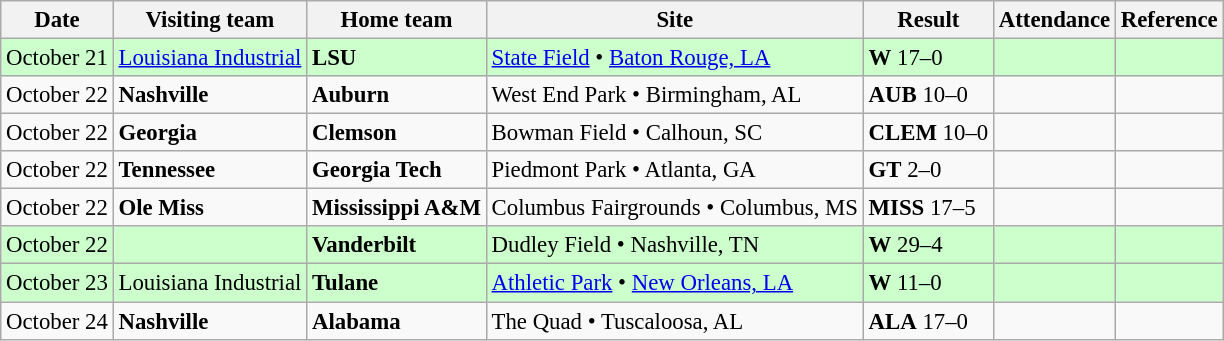<table class="wikitable" style="font-size:95%;">
<tr>
<th>Date</th>
<th>Visiting team</th>
<th>Home team</th>
<th>Site</th>
<th>Result</th>
<th>Attendance</th>
<th class="unsortable">Reference</th>
</tr>
<tr bgcolor=ccffcc>
<td>October 21</td>
<td><a href='#'>Louisiana Industrial</a></td>
<td><strong>LSU</strong></td>
<td><a href='#'>State Field</a> • <a href='#'>Baton Rouge, LA</a></td>
<td><strong>W</strong> 17–0</td>
<td></td>
<td></td>
</tr>
<tr bgcolor=>
<td>October 22</td>
<td><strong>Nashville</strong></td>
<td><strong>Auburn</strong></td>
<td>West End Park • Birmingham, AL</td>
<td><strong>AUB</strong> 10–0</td>
<td></td>
<td></td>
</tr>
<tr bgcolor=>
<td>October 22</td>
<td><strong>Georgia</strong></td>
<td><strong>Clemson</strong></td>
<td>Bowman Field • Calhoun, SC</td>
<td><strong>CLEM</strong> 10–0</td>
<td></td>
<td></td>
</tr>
<tr bgcolor=>
<td>October 22</td>
<td><strong>Tennessee</strong></td>
<td><strong>Georgia Tech</strong></td>
<td>Piedmont Park • Atlanta, GA</td>
<td><strong>GT</strong> 2–0</td>
<td></td>
<td></td>
</tr>
<tr bgcolor=>
<td>October 22</td>
<td><strong>Ole Miss</strong></td>
<td><strong>Mississippi A&M</strong></td>
<td>Columbus Fairgrounds • Columbus, MS</td>
<td><strong>MISS</strong> 17–5</td>
<td></td>
<td></td>
</tr>
<tr bgcolor=ccffcc>
<td>October 22</td>
<td></td>
<td><strong>Vanderbilt</strong></td>
<td>Dudley Field • Nashville, TN</td>
<td><strong>W</strong> 29–4</td>
<td></td>
<td></td>
</tr>
<tr bgcolor=ccffcc>
<td>October 23</td>
<td>Louisiana Industrial</td>
<td><strong>Tulane</strong></td>
<td><a href='#'>Athletic Park</a> • <a href='#'>New Orleans, LA</a></td>
<td><strong>W</strong> 11–0</td>
<td></td>
<td></td>
</tr>
<tr bgcolor=>
<td>October 24</td>
<td><strong>Nashville</strong></td>
<td><strong>Alabama</strong></td>
<td>The Quad • Tuscaloosa, AL</td>
<td><strong>ALA</strong> 17–0</td>
<td></td>
<td></td>
</tr>
</table>
